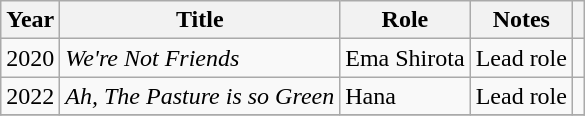<table class="wikitable plainrowheaders sortable">
<tr>
<th>Year</th>
<th>Title</th>
<th>Role</th>
<th class="unsortable">Notes</th>
<th class="unsortable"></th>
</tr>
<tr>
<td>2020</td>
<td><em>We're Not Friends</em></td>
<td>Ema Shirota</td>
<td>Lead role</td>
<td></td>
</tr>
<tr>
<td>2022</td>
<td><em>Ah, The Pasture is so Green</em></td>
<td>Hana</td>
<td>Lead role</td>
<td></td>
</tr>
<tr>
</tr>
</table>
